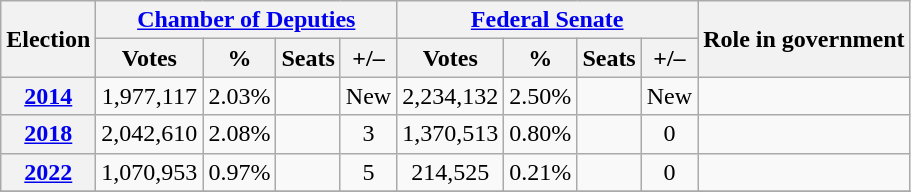<table class=wikitable style=text-align:center>
<tr>
<th rowspan="2">Election</th>
<th colspan="4"><a href='#'>Chamber of Deputies</a></th>
<th colspan="4"><a href='#'>Federal Senate</a></th>
<th rowspan="2"><strong>Role in government</strong></th>
</tr>
<tr>
<th><strong>Votes</strong></th>
<th><strong>%</strong></th>
<th><strong>Seats</strong></th>
<th>+/–</th>
<th><strong>Votes</strong></th>
<th><strong>%</strong></th>
<th><strong>Seats</strong></th>
<th>+/–</th>
</tr>
<tr>
<th><a href='#'>2014</a></th>
<td align="center">1,977,117</td>
<td align="center">2.03%</td>
<td style="text-align:center;"></td>
<td>New</td>
<td align="center">2,234,132</td>
<td align="center">2.50%</td>
<td style="text-align:center;"></td>
<td>New</td>
<td></td>
</tr>
<tr>
<th><a href='#'>2018</a></th>
<td align="center">2,042,610</td>
<td align="center">2.08%</td>
<td style="text-align:center;"></td>
<td> 3</td>
<td align="center">1,370,513</td>
<td align="center">0.80%</td>
<td style="text-align:center;"></td>
<td> 0</td>
<td></td>
</tr>
<tr>
<th><a href='#'>2022</a></th>
<td align="center">1,070,953</td>
<td align="center">0.97%</td>
<td style="text-align:center;"></td>
<td> 5</td>
<td align="center">214,525</td>
<td align="center">0.21%</td>
<td style="text-align:center;"></td>
<td> 0</td>
<td></td>
</tr>
<tr>
</tr>
</table>
